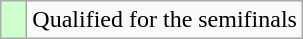<table class="wikitable">
<tr>
<td width=10px bgcolor="#ccffcc"></td>
<td>Qualified for the semifinals</td>
</tr>
</table>
